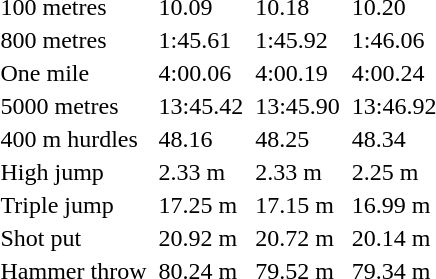<table>
<tr>
<td>100 metres</td>
<td></td>
<td>10.09</td>
<td></td>
<td>10.18</td>
<td></td>
<td>10.20</td>
</tr>
<tr>
<td>800 metres</td>
<td></td>
<td>1:45.61</td>
<td></td>
<td>1:45.92</td>
<td></td>
<td>1:46.06</td>
</tr>
<tr>
<td>One mile</td>
<td></td>
<td>4:00.06</td>
<td></td>
<td>4:00.19</td>
<td></td>
<td>4:00.24</td>
</tr>
<tr>
<td>5000 metres</td>
<td></td>
<td>13:45.42</td>
<td></td>
<td>13:45.90</td>
<td></td>
<td>13:46.92</td>
</tr>
<tr>
<td>400 m hurdles</td>
<td></td>
<td>48.16</td>
<td></td>
<td>48.25</td>
<td></td>
<td>48.34</td>
</tr>
<tr>
<td>High jump</td>
<td></td>
<td>2.33 m</td>
<td></td>
<td>2.33 m</td>
<td></td>
<td>2.25 m</td>
</tr>
<tr>
<td>Triple jump</td>
<td></td>
<td>17.25 m</td>
<td></td>
<td>17.15 m</td>
<td></td>
<td>16.99 m</td>
</tr>
<tr>
<td>Shot put</td>
<td></td>
<td>20.92 m</td>
<td></td>
<td>20.72 m</td>
<td></td>
<td>20.14 m</td>
</tr>
<tr>
<td>Hammer throw</td>
<td></td>
<td>80.24 m</td>
<td></td>
<td>79.52 m</td>
<td></td>
<td>79.34 m</td>
</tr>
<tr>
</tr>
</table>
